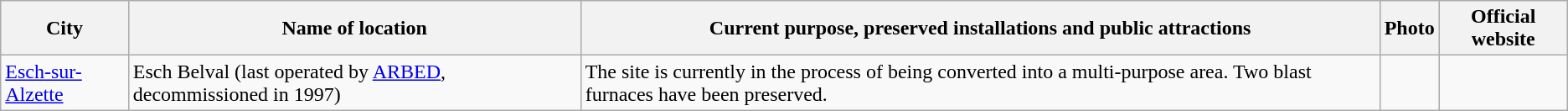<table class="wikitable">
<tr>
<th>City</th>
<th>Name of location</th>
<th>Current purpose, preserved installations and public attractions</th>
<th>Photo</th>
<th>Official website</th>
</tr>
<tr>
<td><a href='#'>Esch-sur-Alzette</a></td>
<td>Esch Belval (last operated by <a href='#'>ARBED</a>, decommissioned in 1997)</td>
<td>The site is currently in the process of being converted into a multi-purpose area. Two blast furnaces have been preserved.</td>
<td></td>
<td></td>
</tr>
</table>
